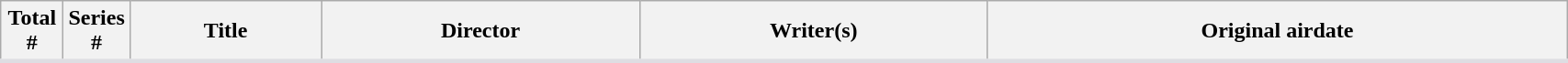<table class="wikitable plainrowheaders" style="background: White; border-bottom: 3px solid #dedde2; width:90%">
<tr>
<th width="4%">Total<br>#</th>
<th width="4%">Series<br>#</th>
<th>Title</th>
<th>Director</th>
<th>Writer(s)</th>
<th>Original airdate<br></th>
</tr>
</table>
